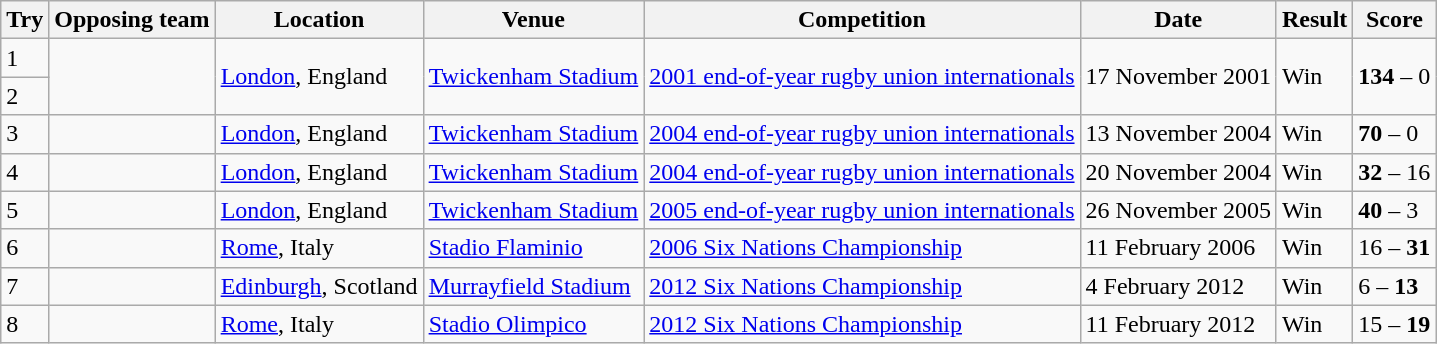<table class="wikitable">
<tr>
<th>Try</th>
<th>Opposing team</th>
<th>Location</th>
<th>Venue</th>
<th>Competition</th>
<th>Date</th>
<th>Result</th>
<th>Score</th>
</tr>
<tr>
<td>1</td>
<td rowspan="2"></td>
<td rowspan="2"><a href='#'>London</a>, England</td>
<td rowspan="2"><a href='#'>Twickenham Stadium</a></td>
<td rowspan="2"><a href='#'>2001 end-of-year rugby union internationals</a></td>
<td rowspan="2">17 November 2001</td>
<td rowspan="2">Win</td>
<td rowspan="2"><strong>134</strong> – 0</td>
</tr>
<tr>
<td>2</td>
</tr>
<tr>
<td>3</td>
<td></td>
<td><a href='#'>London</a>, England</td>
<td><a href='#'>Twickenham Stadium</a></td>
<td><a href='#'>2004 end-of-year rugby union internationals</a></td>
<td>13 November 2004</td>
<td>Win</td>
<td><strong>70</strong> – 0</td>
</tr>
<tr>
<td>4</td>
<td></td>
<td><a href='#'>London</a>, England</td>
<td><a href='#'>Twickenham Stadium</a></td>
<td><a href='#'>2004 end-of-year rugby union internationals</a></td>
<td>20 November 2004</td>
<td>Win</td>
<td><strong>32</strong> – 16</td>
</tr>
<tr>
<td>5</td>
<td></td>
<td><a href='#'>London</a>, England</td>
<td><a href='#'>Twickenham Stadium</a></td>
<td><a href='#'>2005 end-of-year rugby union internationals</a></td>
<td>26 November 2005</td>
<td>Win</td>
<td><strong>40</strong> – 3</td>
</tr>
<tr>
<td>6</td>
<td></td>
<td><a href='#'>Rome</a>, Italy</td>
<td><a href='#'>Stadio Flaminio</a></td>
<td><a href='#'>2006 Six Nations Championship</a></td>
<td>11 February 2006</td>
<td>Win</td>
<td>16 – <strong>31</strong></td>
</tr>
<tr>
<td>7</td>
<td></td>
<td><a href='#'>Edinburgh</a>, Scotland</td>
<td><a href='#'>Murrayfield Stadium</a></td>
<td><a href='#'>2012 Six Nations Championship</a></td>
<td>4 February 2012</td>
<td>Win</td>
<td>6 – <strong>13</strong></td>
</tr>
<tr>
<td>8</td>
<td></td>
<td><a href='#'>Rome</a>, Italy</td>
<td><a href='#'>Stadio Olimpico</a></td>
<td><a href='#'>2012 Six Nations Championship</a></td>
<td>11 February 2012</td>
<td>Win</td>
<td>15 – <strong>19</strong></td>
</tr>
</table>
